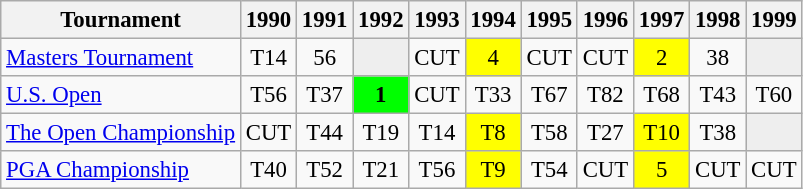<table class="wikitable" style="font-size:95%;text-align:center;">
<tr>
<th>Tournament</th>
<th>1990</th>
<th>1991</th>
<th>1992</th>
<th>1993</th>
<th>1994</th>
<th>1995</th>
<th>1996</th>
<th>1997</th>
<th>1998</th>
<th>1999</th>
</tr>
<tr>
<td align=left><a href='#'>Masters Tournament</a></td>
<td>T14</td>
<td>56</td>
<td style="background:#eeeeee;"></td>
<td>CUT</td>
<td style="background:yellow;">4</td>
<td>CUT</td>
<td>CUT</td>
<td style="background:yellow;">2</td>
<td>38</td>
<td style="background:#eeeeee;"></td>
</tr>
<tr>
<td align=left><a href='#'>U.S. Open</a></td>
<td>T56</td>
<td>T37</td>
<td style="background:lime;"><strong>1</strong></td>
<td>CUT</td>
<td>T33</td>
<td>T67</td>
<td>T82</td>
<td>T68</td>
<td>T43</td>
<td>T60</td>
</tr>
<tr>
<td align=left><a href='#'>The Open Championship</a></td>
<td>CUT</td>
<td>T44</td>
<td>T19</td>
<td>T14</td>
<td style="background:yellow;">T8</td>
<td>T58</td>
<td>T27</td>
<td style="background:yellow;">T10</td>
<td>T38</td>
<td style="background:#eeeeee;"></td>
</tr>
<tr>
<td align=left><a href='#'>PGA Championship</a></td>
<td>T40</td>
<td>T52</td>
<td>T21</td>
<td>T56</td>
<td style="background:yellow;">T9</td>
<td>T54</td>
<td>CUT</td>
<td style="background:yellow;">5</td>
<td>CUT</td>
<td>CUT</td>
</tr>
</table>
